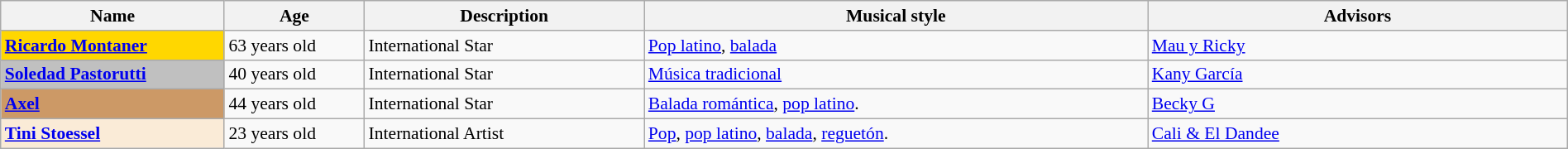<table class="wikitable" style="font-size:90%; width:100%">
<tr>
<th width="08%">Name</th>
<th width="05%">Age</th>
<th width="10%">Description</th>
<th width="18%">Musical style</th>
<th width="15%">Advisors</th>
</tr>
<tr>
<td style="background:gold"><strong><a href='#'>Ricardo Montaner</a></strong></td>
<td>63 years old</td>
<td>International Star</td>
<td><a href='#'>Pop latino</a>, <a href='#'>balada</a></td>
<td><a href='#'>Mau y Ricky</a></td>
</tr>
<tr>
<td style="background:silver"><strong><a href='#'>Soledad Pastorutti</a></strong></td>
<td>40 years old</td>
<td>International Star</td>
<td><a href='#'>Música tradicional</a></td>
<td><a href='#'>Kany García</a></td>
</tr>
<tr>
<td style="background:#c96"><strong><a href='#'>Axel</a></strong></td>
<td>44 years old</td>
<td>International Star</td>
<td><a href='#'>Balada romántica</a>, <a href='#'>pop latino</a>.</td>
<td><a href='#'>Becky G</a></td>
</tr>
<tr>
<td style="background:AntiqueWhite"><strong><a href='#'>Tini Stoessel</a></strong></td>
<td>23 years old</td>
<td>International Artist</td>
<td><a href='#'>Pop</a>, <a href='#'>pop latino</a>, <a href='#'>balada</a>, <a href='#'>reguetón</a>.</td>
<td><a href='#'>Cali & El Dandee</a></td>
</tr>
</table>
